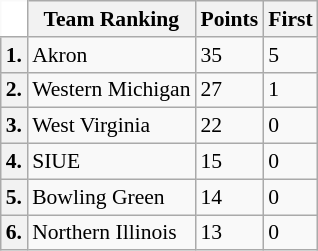<table class="wikitable" style="white-space:nowrap; font-size:90%;">
<tr>
<td ! colspan=1 style="background:white; border-top-style:hidden; border-left-style:hidden;"></td>
<th>Team Ranking</th>
<th>Points</th>
<th>First</th>
</tr>
<tr>
<th>1.</th>
<td>Akron</td>
<td>35</td>
<td>5</td>
</tr>
<tr>
<th>2.</th>
<td>Western Michigan</td>
<td>27</td>
<td>1</td>
</tr>
<tr>
<th>3.</th>
<td>West Virginia</td>
<td>22</td>
<td>0</td>
</tr>
<tr>
<th>4.</th>
<td>SIUE</td>
<td>15</td>
<td>0</td>
</tr>
<tr>
<th>5.</th>
<td>Bowling Green</td>
<td>14</td>
<td>0</td>
</tr>
<tr>
<th>6.</th>
<td>Northern Illinois</td>
<td>13</td>
<td>0</td>
</tr>
</table>
